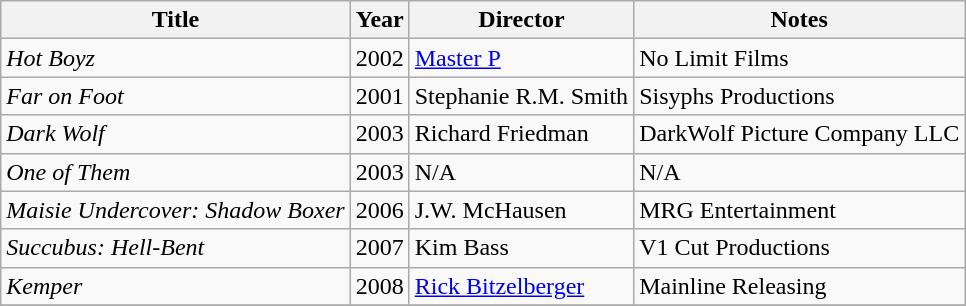<table class="wikitable">
<tr>
<th>Title</th>
<th>Year</th>
<th>Director</th>
<th>Notes</th>
</tr>
<tr>
<td><em>Hot Boyz</em></td>
<td>2002</td>
<td><a href='#'>Master P</a></td>
<td>No Limit Films</td>
</tr>
<tr>
<td><em>Far on Foot</em></td>
<td>2001</td>
<td>Stephanie R.M. Smith</td>
<td>Sisyphs Productions</td>
</tr>
<tr>
<td><em>Dark Wolf</em></td>
<td>2003</td>
<td>Richard Friedman</td>
<td>DarkWolf Picture Company LLC</td>
</tr>
<tr>
<td><em>One of Them</em></td>
<td>2003</td>
<td>N/A</td>
<td>N/A</td>
</tr>
<tr>
<td><em>Maisie Undercover: Shadow Boxer</em></td>
<td>2006</td>
<td>J.W. McHausen</td>
<td>MRG Entertainment</td>
</tr>
<tr>
<td><em>Succubus: Hell-Bent</em></td>
<td>2007</td>
<td>Kim Bass</td>
<td>V1 Cut Productions</td>
</tr>
<tr>
<td><em>Kemper</em></td>
<td>2008</td>
<td><a href='#'>Rick Bitzelberger</a></td>
<td>Mainline Releasing</td>
</tr>
<tr>
</tr>
</table>
